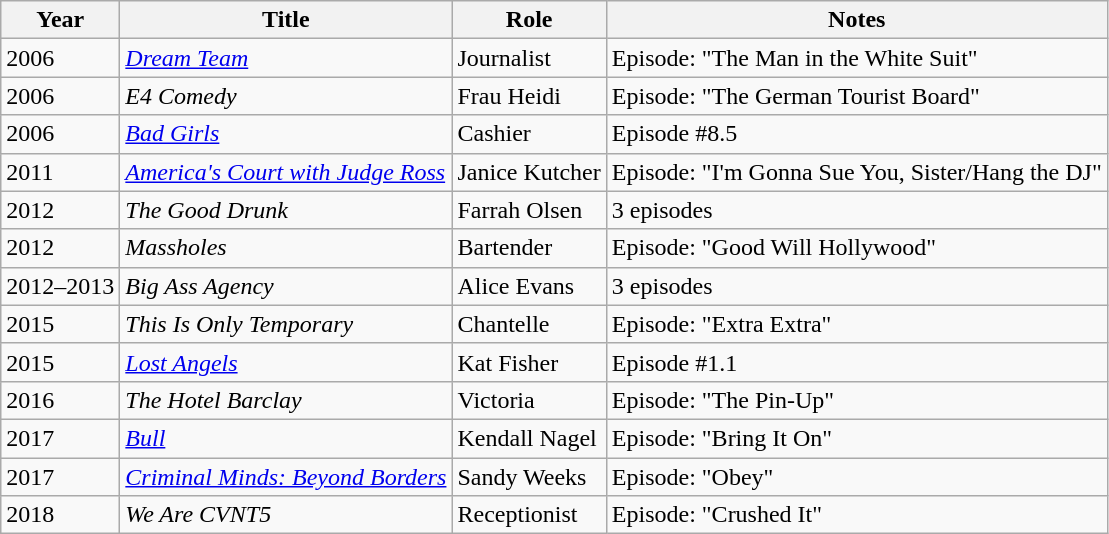<table class="wikitable sortable">
<tr>
<th>Year</th>
<th>Title</th>
<th>Role</th>
<th>Notes</th>
</tr>
<tr>
<td>2006</td>
<td><a href='#'><em>Dream Team</em></a></td>
<td>Journalist</td>
<td>Episode: "The Man in the White Suit"</td>
</tr>
<tr>
<td>2006</td>
<td><em>E4 Comedy</em></td>
<td>Frau Heidi</td>
<td>Episode: "The German Tourist Board"</td>
</tr>
<tr>
<td>2006</td>
<td><a href='#'><em>Bad Girls</em></a></td>
<td>Cashier</td>
<td>Episode #8.5</td>
</tr>
<tr>
<td>2011</td>
<td><em><a href='#'>America's Court with Judge Ross</a></em></td>
<td>Janice Kutcher</td>
<td>Episode: "I'm Gonna Sue You, Sister/Hang the DJ"</td>
</tr>
<tr>
<td>2012</td>
<td><em>The Good Drunk</em></td>
<td>Farrah Olsen</td>
<td>3 episodes</td>
</tr>
<tr>
<td>2012</td>
<td><em>Massholes</em></td>
<td>Bartender</td>
<td>Episode: "Good Will Hollywood"</td>
</tr>
<tr>
<td>2012–2013</td>
<td><em>Big Ass Agency</em></td>
<td>Alice Evans</td>
<td>3 episodes</td>
</tr>
<tr>
<td>2015</td>
<td><em>This Is Only Temporary</em></td>
<td>Chantelle</td>
<td>Episode: "Extra Extra"</td>
</tr>
<tr>
<td>2015</td>
<td><a href='#'><em>Lost Angels</em></a></td>
<td>Kat Fisher</td>
<td>Episode #1.1</td>
</tr>
<tr>
<td>2016</td>
<td><em>The Hotel Barclay</em></td>
<td>Victoria</td>
<td>Episode: "The Pin-Up"</td>
</tr>
<tr>
<td>2017</td>
<td><a href='#'><em>Bull</em></a></td>
<td>Kendall Nagel</td>
<td>Episode: "Bring It On"</td>
</tr>
<tr>
<td>2017</td>
<td><em><a href='#'>Criminal Minds: Beyond Borders</a></em></td>
<td>Sandy Weeks</td>
<td>Episode: "Obey"</td>
</tr>
<tr>
<td>2018</td>
<td><em>We Are CVNT5</em></td>
<td>Receptionist</td>
<td>Episode: "Crushed It"</td>
</tr>
</table>
